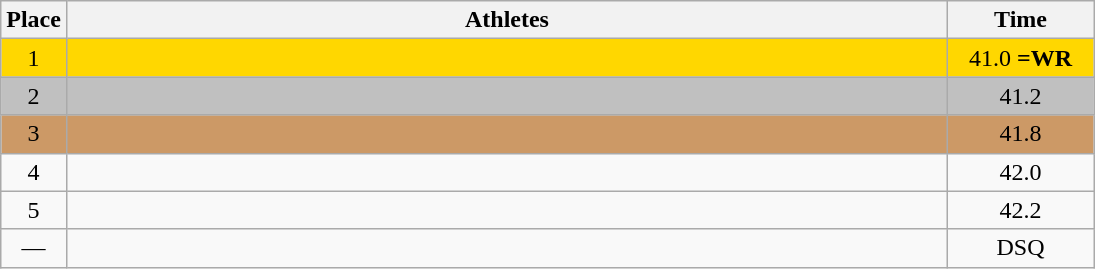<table class=wikitable style="text-align:center">
<tr>
<th width=20>Place</th>
<th width=580>Athletes</th>
<th width=90>Time</th>
</tr>
<tr bgcolor=gold>
<td>1</td>
<td align=left></td>
<td>41.0 <strong>=WR</strong></td>
</tr>
<tr bgcolor=silver>
<td>2</td>
<td align=left></td>
<td>41.2</td>
</tr>
<tr bgcolor=cc9966>
<td>3</td>
<td align=left></td>
<td>41.8</td>
</tr>
<tr>
<td>4</td>
<td align=left></td>
<td>42.0</td>
</tr>
<tr>
<td>5</td>
<td align=left></td>
<td>42.2</td>
</tr>
<tr>
<td>—</td>
<td align=left></td>
<td>DSQ</td>
</tr>
</table>
